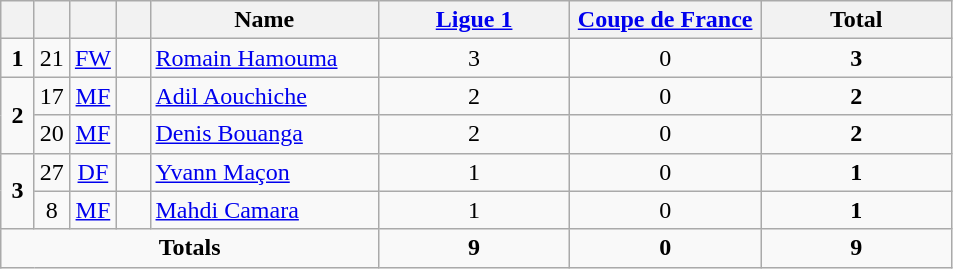<table class="wikitable" style="text-align:center">
<tr>
<th width=15></th>
<th width=15></th>
<th width=15></th>
<th width=15></th>
<th width=145>Name</th>
<th width=120><a href='#'>Ligue 1</a></th>
<th width=120><a href='#'>Coupe de France</a></th>
<th width=120>Total</th>
</tr>
<tr>
<td><strong>1</strong></td>
<td>21</td>
<td><a href='#'>FW</a></td>
<td></td>
<td align=left><a href='#'>Romain Hamouma</a></td>
<td>3</td>
<td>0</td>
<td><strong>3</strong></td>
</tr>
<tr>
<td rowspan=2><strong>2</strong></td>
<td>17</td>
<td><a href='#'>MF</a></td>
<td></td>
<td align=left><a href='#'>Adil Aouchiche</a></td>
<td>2</td>
<td>0</td>
<td><strong>2</strong></td>
</tr>
<tr>
<td>20</td>
<td><a href='#'>MF</a></td>
<td></td>
<td align=left><a href='#'>Denis Bouanga</a></td>
<td>2</td>
<td>0</td>
<td><strong>2</strong></td>
</tr>
<tr>
<td rowspan=2><strong>3</strong></td>
<td>27</td>
<td><a href='#'>DF</a></td>
<td></td>
<td align=left><a href='#'>Yvann Maçon</a></td>
<td>1</td>
<td>0</td>
<td><strong>1</strong></td>
</tr>
<tr>
<td>8</td>
<td><a href='#'>MF</a></td>
<td></td>
<td align=left><a href='#'>Mahdi Camara</a></td>
<td>1</td>
<td>0</td>
<td><strong>1</strong></td>
</tr>
<tr>
<td colspan=5><strong>Totals</strong></td>
<td><strong>9</strong></td>
<td><strong>0</strong></td>
<td><strong>9</strong></td>
</tr>
</table>
